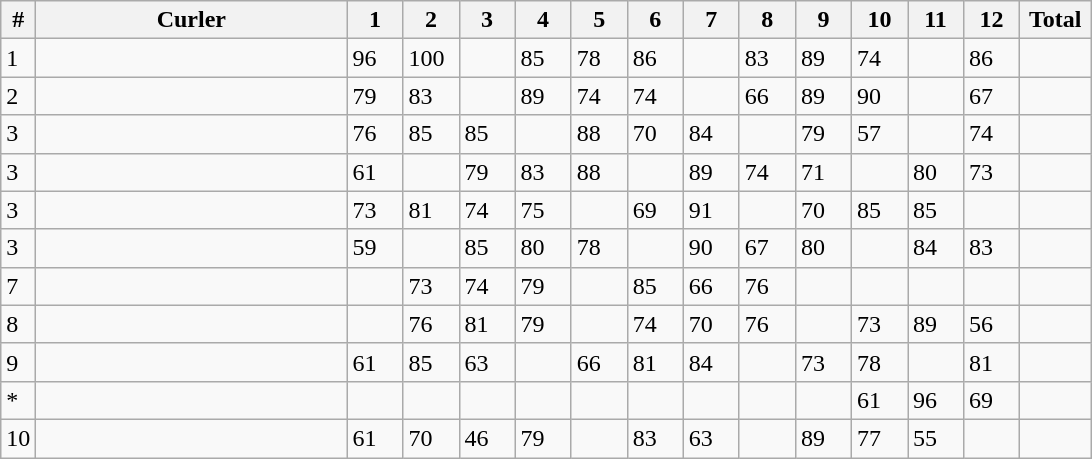<table class="wikitable sortable">
<tr>
<th>#</th>
<th width=200>Curler</th>
<th width=30>1</th>
<th width=30>2</th>
<th width=30>3</th>
<th width=30>4</th>
<th width=30>5</th>
<th width=30>6</th>
<th width=30>7</th>
<th width=30>8</th>
<th width=30>9</th>
<th width=30>10</th>
<th width=30>11</th>
<th width=30>12</th>
<th width=40>Total</th>
</tr>
<tr>
<td>1</td>
<td></td>
<td>96</td>
<td>100</td>
<td></td>
<td>85</td>
<td>78</td>
<td>86</td>
<td></td>
<td>83</td>
<td>89</td>
<td>74</td>
<td></td>
<td>86</td>
<td></td>
</tr>
<tr>
<td>2</td>
<td></td>
<td>79</td>
<td>83</td>
<td></td>
<td>89</td>
<td>74</td>
<td>74</td>
<td></td>
<td>66</td>
<td>89</td>
<td>90</td>
<td></td>
<td>67</td>
<td></td>
</tr>
<tr>
<td>3</td>
<td></td>
<td>76</td>
<td>85</td>
<td>85</td>
<td></td>
<td>88</td>
<td>70</td>
<td>84</td>
<td></td>
<td>79</td>
<td>57</td>
<td></td>
<td>74</td>
<td></td>
</tr>
<tr>
<td>3</td>
<td></td>
<td>61</td>
<td></td>
<td>79</td>
<td>83</td>
<td>88</td>
<td></td>
<td>89</td>
<td>74</td>
<td>71</td>
<td></td>
<td>80</td>
<td>73</td>
<td></td>
</tr>
<tr>
<td>3</td>
<td></td>
<td>73</td>
<td>81</td>
<td>74</td>
<td>75</td>
<td></td>
<td>69</td>
<td>91</td>
<td></td>
<td>70</td>
<td>85</td>
<td>85</td>
<td></td>
<td></td>
</tr>
<tr>
<td>3</td>
<td></td>
<td>59</td>
<td></td>
<td>85</td>
<td>80</td>
<td>78</td>
<td></td>
<td>90</td>
<td>67</td>
<td>80</td>
<td></td>
<td>84</td>
<td>83</td>
<td></td>
</tr>
<tr>
<td>7</td>
<td></td>
<td></td>
<td>73</td>
<td>74</td>
<td>79</td>
<td></td>
<td>85</td>
<td>66</td>
<td>76</td>
<td></td>
<td></td>
<td></td>
<td></td>
<td></td>
</tr>
<tr>
<td>8</td>
<td></td>
<td></td>
<td>76</td>
<td>81</td>
<td>79</td>
<td></td>
<td>74</td>
<td>70</td>
<td>76</td>
<td></td>
<td>73</td>
<td>89</td>
<td>56</td>
<td></td>
</tr>
<tr>
<td>9</td>
<td></td>
<td>61</td>
<td>85</td>
<td>63</td>
<td></td>
<td>66</td>
<td>81</td>
<td>84</td>
<td></td>
<td>73</td>
<td>78</td>
<td></td>
<td>81</td>
<td></td>
</tr>
<tr>
<td>*</td>
<td></td>
<td></td>
<td></td>
<td></td>
<td></td>
<td></td>
<td></td>
<td></td>
<td></td>
<td></td>
<td>61</td>
<td>96</td>
<td>69</td>
<td></td>
</tr>
<tr>
<td>10</td>
<td></td>
<td>61</td>
<td>70</td>
<td>46</td>
<td>79</td>
<td></td>
<td>83</td>
<td>63</td>
<td></td>
<td>89</td>
<td>77</td>
<td>55</td>
<td></td>
<td></td>
</tr>
</table>
